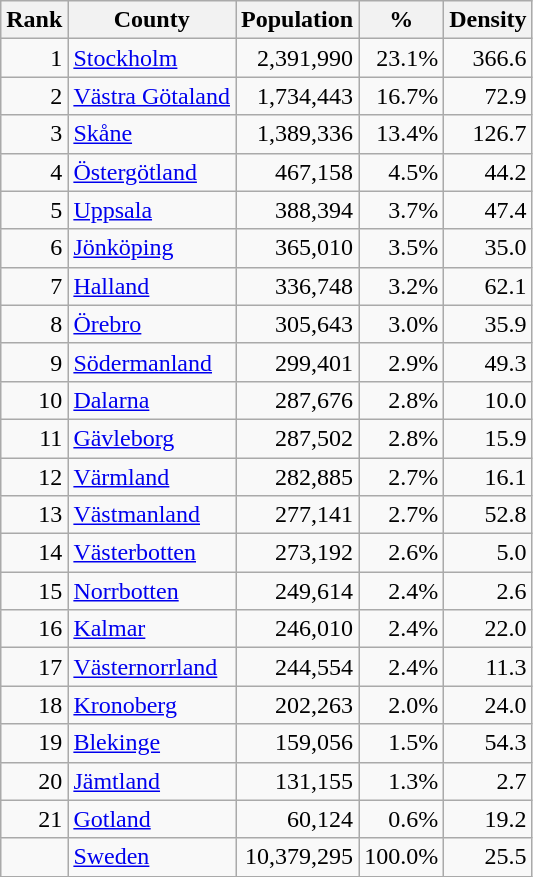<table class="wikitable sortable">
<tr>
<th>Rank</th>
<th>County</th>
<th>Population</th>
<th>%</th>
<th>Density</th>
</tr>
<tr>
<td align=right>1</td>
<td><a href='#'>Stockholm</a></td>
<td align=right>2,391,990</td>
<td align=right>23.1%</td>
<td align=right>366.6</td>
</tr>
<tr>
<td align=right>2</td>
<td><a href='#'>Västra Götaland</a></td>
<td align=right>1,734,443</td>
<td align=right>16.7%</td>
<td align=right>72.9</td>
</tr>
<tr>
<td align=right>3</td>
<td><a href='#'>Skåne</a></td>
<td align=right>1,389,336</td>
<td align=right>13.4%</td>
<td align=right>126.7</td>
</tr>
<tr>
<td align=right>4</td>
<td><a href='#'>Östergötland</a></td>
<td align=right>467,158</td>
<td align=right>4.5%</td>
<td align=right>44.2</td>
</tr>
<tr>
<td align=right>5</td>
<td><a href='#'>Uppsala</a></td>
<td align=right>388,394</td>
<td align=right>3.7%</td>
<td align=right>47.4</td>
</tr>
<tr>
<td align=right>6</td>
<td><a href='#'>Jönköping</a></td>
<td align=right>365,010</td>
<td align=right>3.5%</td>
<td align=right>35.0</td>
</tr>
<tr>
<td align=right>7</td>
<td><a href='#'>Halland</a></td>
<td align=right>336,748</td>
<td align=right>3.2%</td>
<td align=right>62.1</td>
</tr>
<tr>
<td align=right>8</td>
<td><a href='#'>Örebro</a></td>
<td align=right>305,643</td>
<td align=right>3.0%</td>
<td align=right>35.9</td>
</tr>
<tr>
<td align=right>9</td>
<td><a href='#'>Södermanland</a></td>
<td align=right>299,401</td>
<td align=right>2.9%</td>
<td align=right>49.3</td>
</tr>
<tr>
<td align=right>10</td>
<td><a href='#'>Dalarna</a></td>
<td align=right>287,676</td>
<td align=right>2.8%</td>
<td align=right>10.0</td>
</tr>
<tr>
<td align=right>11</td>
<td><a href='#'>Gävleborg</a></td>
<td align=right>287,502</td>
<td align=right>2.8%</td>
<td align=right>15.9</td>
</tr>
<tr>
<td align=right>12</td>
<td><a href='#'>Värmland</a></td>
<td align=right>282,885</td>
<td align=right>2.7%</td>
<td align=right>16.1</td>
</tr>
<tr>
<td align=right>13</td>
<td><a href='#'>Västmanland</a></td>
<td align=right>277,141</td>
<td align=right>2.7%</td>
<td align=right>52.8</td>
</tr>
<tr>
<td align=right>14</td>
<td><a href='#'>Västerbotten</a></td>
<td align=right>273,192</td>
<td align=right>2.6%</td>
<td align=right>5.0</td>
</tr>
<tr>
<td align=right>15</td>
<td><a href='#'>Norrbotten</a></td>
<td align=right>249,614</td>
<td align=right>2.4%</td>
<td align=right>2.6</td>
</tr>
<tr>
<td align=right>16</td>
<td><a href='#'>Kalmar</a></td>
<td align=right>246,010</td>
<td align=right>2.4%</td>
<td align=right>22.0</td>
</tr>
<tr>
<td align=right>17</td>
<td><a href='#'>Västernorrland</a></td>
<td align=right>244,554</td>
<td align=right>2.4%</td>
<td align=right>11.3</td>
</tr>
<tr>
<td align=right>18</td>
<td><a href='#'>Kronoberg</a></td>
<td align=right>202,263</td>
<td align=right>2.0%</td>
<td align=right>24.0</td>
</tr>
<tr>
<td align=right>19</td>
<td><a href='#'>Blekinge</a></td>
<td align=right>159,056</td>
<td align=right>1.5%</td>
<td align=right>54.3</td>
</tr>
<tr>
<td align=right>20</td>
<td><a href='#'>Jämtland</a></td>
<td align=right>131,155</td>
<td align=right>1.3%</td>
<td align=right>2.7</td>
</tr>
<tr>
<td align=right>21</td>
<td><a href='#'>Gotland</a></td>
<td align=right>60,124</td>
<td align=right>0.6%</td>
<td align=right>19.2</td>
</tr>
<tr>
<td></td>
<td><a href='#'>Sweden</a></td>
<td align=right>10,379,295</td>
<td align=right>100.0%</td>
<td align=right>25.5</td>
</tr>
</table>
